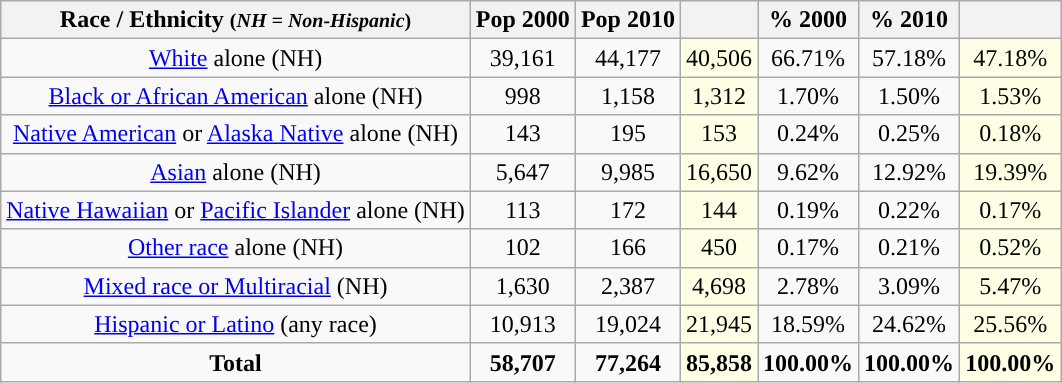<table class="wikitable" style="text-align:center;">
<tr>
<th>Race / Ethnicity <small>(<em>NH = Non-Hispanic</em>)</small></th>
<th>Pop 2000</th>
<th>Pop 2010</th>
<th></th>
<th>% 2000</th>
<th>% 2010</th>
<th></th>
</tr>
<tr>
<td><a href='#'>White</a> alone (NH)</td>
<td>39,161</td>
<td>44,177</td>
<td style='background: #ffffe6;'>40,506</td>
<td>66.71%</td>
<td>57.18%</td>
<td style='background: #ffffe6;'>47.18%</td>
</tr>
<tr>
<td><a href='#'>Black or African American</a> alone (NH)</td>
<td>998</td>
<td>1,158</td>
<td style='background: #ffffe6;'>1,312</td>
<td>1.70%</td>
<td>1.50%</td>
<td style='background: #ffffe6;'>1.53%</td>
</tr>
<tr>
<td><a href='#'>Native American</a> or <a href='#'>Alaska Native</a> alone (NH)</td>
<td>143</td>
<td>195</td>
<td style='background: #ffffe6;'>153</td>
<td>0.24%</td>
<td>0.25%</td>
<td style='background: #ffffe6;'>0.18%</td>
</tr>
<tr>
<td><a href='#'>Asian</a> alone (NH)</td>
<td>5,647</td>
<td>9,985</td>
<td style='background: #ffffe6;'>16,650</td>
<td>9.62%</td>
<td>12.92%</td>
<td style='background: #ffffe6;'>19.39%</td>
</tr>
<tr>
<td><a href='#'>Native Hawaiian</a> or <a href='#'>Pacific Islander</a> alone (NH)</td>
<td>113</td>
<td>172</td>
<td style='background: #ffffe6;'>144</td>
<td>0.19%</td>
<td>0.22%</td>
<td style='background: #ffffe6;'>0.17%</td>
</tr>
<tr>
<td><a href='#'>Other race</a> alone (NH)</td>
<td>102</td>
<td>166</td>
<td style='background: #ffffe6;'>450</td>
<td>0.17%</td>
<td>0.21%</td>
<td style='background: #ffffe6;'>0.52%</td>
</tr>
<tr>
<td><a href='#'>Mixed race or Multiracial</a> (NH)</td>
<td>1,630</td>
<td>2,387</td>
<td style='background: #ffffe6;'>4,698</td>
<td>2.78%</td>
<td>3.09%</td>
<td style='background: #ffffe6;'>5.47%</td>
</tr>
<tr>
<td><a href='#'>Hispanic or Latino</a> (any race)</td>
<td>10,913</td>
<td>19,024</td>
<td style='background: #ffffe6;'>21,945</td>
<td>18.59%</td>
<td>24.62%</td>
<td style='background: #ffffe6;'>25.56%</td>
</tr>
<tr>
<td><strong>Total</strong></td>
<td><strong>58,707</strong></td>
<td><strong>77,264</strong></td>
<td style='background: #ffffe6;'><strong>85,858</strong></td>
<td><strong>100.00%</strong></td>
<td><strong>100.00%</strong></td>
<td style='background: #ffffe6;'><strong>100.00%</strong></td>
</tr>
</table>
